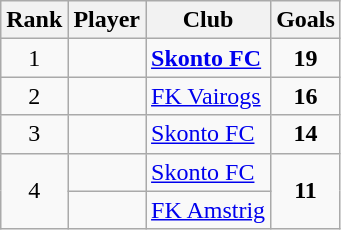<table class="wikitable" style="text-align:center">
<tr>
<th>Rank</th>
<th>Player</th>
<th>Club</th>
<th>Goals</th>
</tr>
<tr>
<td>1</td>
<td align="left"><strong></strong></td>
<td align="left"><strong><a href='#'>Skonto FC</a></strong></td>
<td><strong>19</strong></td>
</tr>
<tr>
<td>2</td>
<td align="left"></td>
<td align="left"><a href='#'>FK Vairogs</a></td>
<td><strong>16</strong></td>
</tr>
<tr>
<td>3</td>
<td align="left"></td>
<td align="left"><a href='#'>Skonto FC</a></td>
<td><strong>14</strong></td>
</tr>
<tr>
<td rowspan=2>4</td>
<td align="left"></td>
<td align="left"><a href='#'>Skonto FC</a></td>
<td rowspan=2><strong>11</strong></td>
</tr>
<tr>
<td align="left"></td>
<td align="left"><a href='#'>FK Amstrig</a></td>
</tr>
</table>
